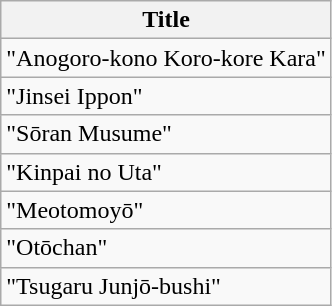<table class="wikitable">
<tr>
<th>Title</th>
</tr>
<tr>
<td>"Anogoro-kono Koro-kore Kara"</td>
</tr>
<tr>
<td>"Jinsei Ippon"</td>
</tr>
<tr>
<td>"Sōran Musume"</td>
</tr>
<tr>
<td>"Kinpai no Uta"</td>
</tr>
<tr>
<td>"Meotomoyō"</td>
</tr>
<tr>
<td>"Otōchan"</td>
</tr>
<tr>
<td>"Tsugaru Junjō-bushi"</td>
</tr>
</table>
